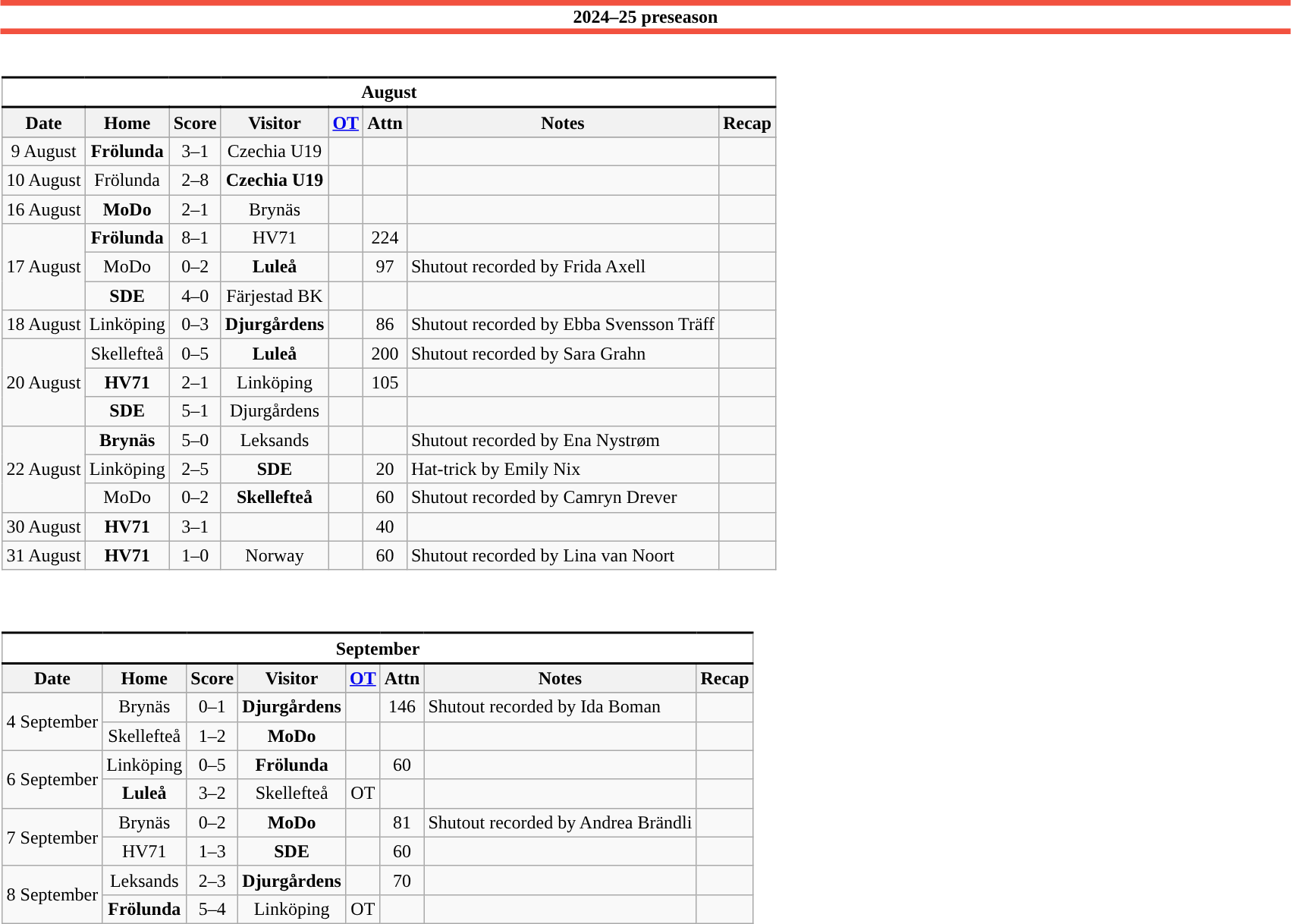<table class="toccolours" style="width:90%; clear:both; margin:0.5em auto; text-align:center;">
<tr colspan="8">
<th style="background:#FFFFFF; border-top:#F2513F 5px solid; border-bottom:#F2513F 5px solid;">2024–25  preseason</th>
</tr>
<tr>
<td colspan="8"><br><table class="wikitable toccolours collapsible collapsed">
<tr>
<th colspan="8" style="background:#FFFFFF; border-top:#000 2px solid; border-bottom:#000 2px solid;">August</th>
</tr>
<tr>
<th>Date</th>
<th>Home</th>
<th>Score</th>
<th>Visitor</th>
<th><a href='#'>OT</a></th>
<th>Attn</th>
<th>Notes</th>
<th>Recap</th>
</tr>
<tr>
</tr>
<tr>
<td>9 August</td>
<td><strong>Frölunda</strong></td>
<td>3–1</td>
<td>Czechia U19</td>
<td></td>
<td></td>
<td align="left"></td>
<td></td>
</tr>
<tr>
<td>10 August</td>
<td>Frölunda</td>
<td>2–8</td>
<td><strong>Czechia U19</strong></td>
<td></td>
<td></td>
<td align="left"></td>
<td></td>
</tr>
<tr>
<td>16 August</td>
<td><strong>MoDo</strong></td>
<td>2–1</td>
<td>Brynäs</td>
<td></td>
<td></td>
<td align="left"></td>
<td></td>
</tr>
<tr>
<td rowspan="3">17 August</td>
<td><strong>Frölunda</strong></td>
<td>8–1</td>
<td>HV71</td>
<td></td>
<td>224</td>
<td align="left"></td>
<td></td>
</tr>
<tr>
<td>MoDo</td>
<td>0–2</td>
<td><strong>Luleå</strong></td>
<td></td>
<td>97</td>
<td align="left">Shutout recorded by Frida Axell</td>
<td></td>
</tr>
<tr>
<td><strong>SDE</strong></td>
<td>4–0</td>
<td>Färjestad BK</td>
<td></td>
<td></td>
<td align="left"></td>
<td></td>
</tr>
<tr>
<td>18 August</td>
<td>Linköping</td>
<td>0–3</td>
<td><strong>Djurgårdens</strong></td>
<td></td>
<td>86</td>
<td align="left">Shutout recorded by Ebba Svensson Träff</td>
<td></td>
</tr>
<tr>
<td rowspan="3">20 August</td>
<td>Skellefteå</td>
<td>0–5</td>
<td><strong>Luleå</strong></td>
<td></td>
<td>200</td>
<td align="left">Shutout recorded by Sara Grahn</td>
<td></td>
</tr>
<tr>
<td><strong>HV71</strong></td>
<td>2–1</td>
<td>Linköping</td>
<td></td>
<td>105</td>
<td align="left"></td>
<td></td>
</tr>
<tr>
<td><strong>SDE</strong></td>
<td>5–1</td>
<td>Djurgårdens</td>
<td></td>
<td></td>
<td align="left"></td>
<td></td>
</tr>
<tr>
<td rowspan="3">22 August</td>
<td><strong>Brynäs</strong></td>
<td>5–0</td>
<td>Leksands</td>
<td></td>
<td></td>
<td align="left">Shutout recorded by Ena Nystrøm</td>
<td></td>
</tr>
<tr>
<td>Linköping</td>
<td>2–5</td>
<td><strong>SDE</strong></td>
<td></td>
<td>20</td>
<td align="left">Hat-trick by Emily Nix</td>
<td></td>
</tr>
<tr>
<td>MoDo</td>
<td>0–2</td>
<td><strong>Skellefteå</strong></td>
<td></td>
<td>60</td>
<td align="left">Shutout recorded by Camryn Drever</td>
<td></td>
</tr>
<tr>
<td>30 August</td>
<td><strong>HV71</strong></td>
<td>3–1</td>
<td></td>
<td></td>
<td>40</td>
<td align="left"></td>
<td></td>
</tr>
<tr>
<td>31 August</td>
<td><strong>HV71</strong></td>
<td>1–0</td>
<td>Norway</td>
<td></td>
<td>60</td>
<td align="left">Shutout recorded by Lina van Noort</td>
<td></td>
</tr>
</table>
</td>
</tr>
<tr>
<td colspan="8"><br><table class="wikitable toccolours collapsible collapsed">
<tr>
<th colspan="8" style="background:#FFFFFF; border-top:#000 2px solid; border-bottom:#000 2px solid;">September</th>
</tr>
<tr>
<th>Date</th>
<th>Home</th>
<th>Score</th>
<th>Visitor</th>
<th><a href='#'>OT</a></th>
<th>Attn</th>
<th>Notes</th>
<th>Recap</th>
</tr>
<tr>
</tr>
<tr>
<td rowspan="2">4 September</td>
<td>Brynäs</td>
<td>0–1</td>
<td><strong>Djurgårdens</strong></td>
<td></td>
<td>146</td>
<td align="left">Shutout recorded by Ida Boman</td>
<td></td>
</tr>
<tr>
<td>Skellefteå</td>
<td>1–2</td>
<td><strong>MoDo</strong></td>
<td></td>
<td></td>
<td align="left"></td>
<td></td>
</tr>
<tr>
<td rowspan="2">6 September</td>
<td>Linköping</td>
<td>0–5</td>
<td><strong>Frölunda</strong></td>
<td></td>
<td>60</td>
<td align="left"></td>
<td></td>
</tr>
<tr>
<td><strong>Luleå</strong></td>
<td>3–2</td>
<td>Skellefteå</td>
<td>OT</td>
<td></td>
<td align="left"></td>
<td></td>
</tr>
<tr>
<td rowspan="2">7 September</td>
<td>Brynäs</td>
<td>0–2</td>
<td><strong>MoDo</strong></td>
<td></td>
<td>81</td>
<td align="left">Shutout recorded by Andrea Brändli</td>
<td></td>
</tr>
<tr>
<td>HV71</td>
<td>1–3</td>
<td><strong>SDE</strong></td>
<td></td>
<td>60</td>
<td align="left"></td>
<td></td>
</tr>
<tr>
<td rowspan="2">8 September</td>
<td>Leksands</td>
<td>2–3</td>
<td><strong>Djurgårdens</strong></td>
<td></td>
<td>70</td>
<td align="left"></td>
<td></td>
</tr>
<tr>
<td><strong>Frölunda</strong></td>
<td>5–4</td>
<td>Linköping</td>
<td>OT</td>
<td></td>
<td align="left"></td>
<td></td>
</tr>
</table>
</td>
</tr>
</table>
